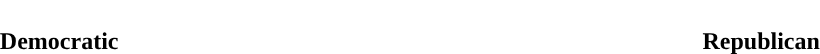<table style="width:70%; text-align:center">
<tr style="color:white">
<td style="background:"><strong>230</strong></td>
<td style="background:"><strong>2</strong></td>
<td style="background:"><strong>162</strong></td>
</tr>
<tr>
<td><span><strong>Democratic</strong></span></td>
<td></td>
<td><span><strong>Republican</strong></span></td>
</tr>
</table>
